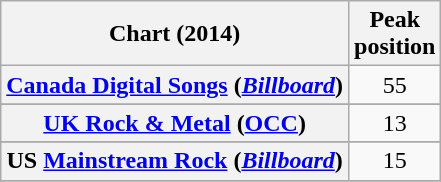<table class="wikitable sortable plainrowheaders" style="text-align:center">
<tr>
<th scope="col">Chart (2014)</th>
<th scope="col">Peak<br>position</th>
</tr>
<tr>
<th scope="row"><a href='#'>Canada Digital Songs</a> (<em><a href='#'>Billboard</a></em>)</th>
<td>55</td>
</tr>
<tr>
</tr>
<tr>
<th scope="row"><a href='#'>UK Rock & Metal</a> (<a href='#'>OCC</a>)</th>
<td>13</td>
</tr>
<tr>
</tr>
<tr>
<th scope="row">US <a href='#'>Mainstream Rock</a> (<em><a href='#'>Billboard</a></em>)</th>
<td>15</td>
</tr>
<tr>
</tr>
</table>
